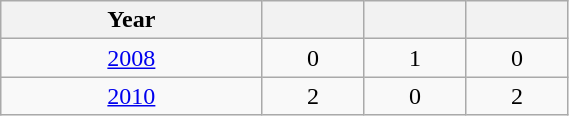<table class="wikitable" width=30% style="font-size:100%; text-align:center;">
<tr>
<th>Year</th>
<th></th>
<th></th>
<th></th>
</tr>
<tr>
<td><a href='#'>2008</a></td>
<td>0</td>
<td>1</td>
<td>0</td>
</tr>
<tr>
<td><a href='#'>2010</a></td>
<td>2</td>
<td>0</td>
<td>2</td>
</tr>
</table>
